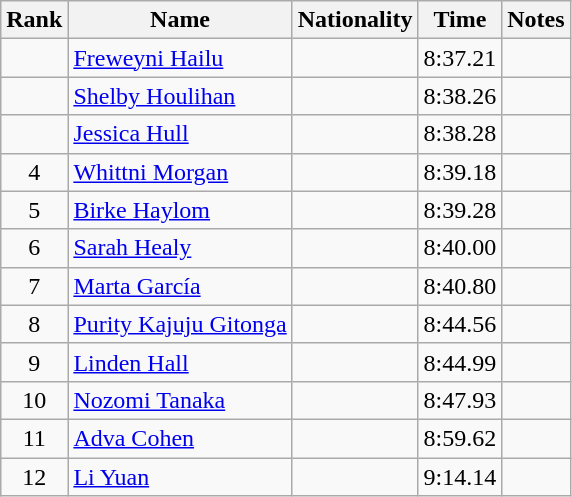<table class="wikitable sortable" style="text-align:center">
<tr>
<th>Rank</th>
<th>Name</th>
<th>Nationality</th>
<th>Time</th>
<th>Notes</th>
</tr>
<tr>
<td></td>
<td align="left"><a href='#'>Freweyni Hailu</a></td>
<td align="left"></td>
<td>8:37.21</td>
<td></td>
</tr>
<tr>
<td></td>
<td align="left"><a href='#'>Shelby Houlihan</a></td>
<td align="left"></td>
<td>8:38.26</td>
<td></td>
</tr>
<tr>
<td></td>
<td align="left"><a href='#'>Jessica Hull</a></td>
<td align="left"></td>
<td>8:38.28</td>
<td></td>
</tr>
<tr>
<td>4</td>
<td align="left"><a href='#'>Whittni Morgan</a></td>
<td align="left"></td>
<td>8:39.18</td>
<td></td>
</tr>
<tr>
<td>5</td>
<td align="left"><a href='#'>Birke Haylom</a></td>
<td align="left"></td>
<td>8:39.28</td>
<td></td>
</tr>
<tr>
<td>6</td>
<td align="left"><a href='#'>Sarah Healy</a></td>
<td align="left"></td>
<td>8:40.00</td>
<td></td>
</tr>
<tr>
<td>7</td>
<td align="left"><a href='#'>Marta García</a></td>
<td align="left"></td>
<td>8:40.80</td>
<td></td>
</tr>
<tr>
<td>8</td>
<td align="left"><a href='#'>Purity Kajuju Gitonga</a></td>
<td align="left"></td>
<td>8:44.56</td>
<td></td>
</tr>
<tr>
<td>9</td>
<td align="left"><a href='#'>Linden Hall</a></td>
<td align="left"></td>
<td>8:44.99</td>
<td></td>
</tr>
<tr>
<td>10</td>
<td align="left"><a href='#'>Nozomi Tanaka</a></td>
<td align="left"></td>
<td>8:47.93</td>
<td></td>
</tr>
<tr>
<td>11</td>
<td align="left"><a href='#'>Adva Cohen</a></td>
<td align="left"></td>
<td>8:59.62</td>
<td></td>
</tr>
<tr>
<td>12</td>
<td align="left"><a href='#'>Li Yuan</a></td>
<td align="left"></td>
<td>9:14.14</td>
<td></td>
</tr>
</table>
